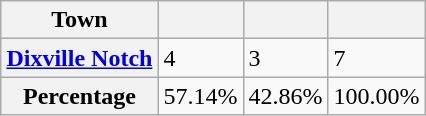<table class="wikitable sortable" style=margin:auto;margin:auto>
<tr valign=bottom>
<th>Town</th>
<th></th>
<th></th>
<th></th>
</tr>
<tr>
<th><a href='#'>Dixville Notch</a></th>
<td>4</td>
<td>3</td>
<td>7</td>
</tr>
<tr>
<th>Percentage</th>
<td>57.14%</td>
<td>42.86%</td>
<td>100.00%</td>
</tr>
</table>
